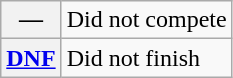<table class="wikitable">
<tr>
<th scope="row">—</th>
<td>Did not compete</td>
</tr>
<tr>
<th scope="row"><a href='#'>DNF</a></th>
<td>Did not finish</td>
</tr>
</table>
